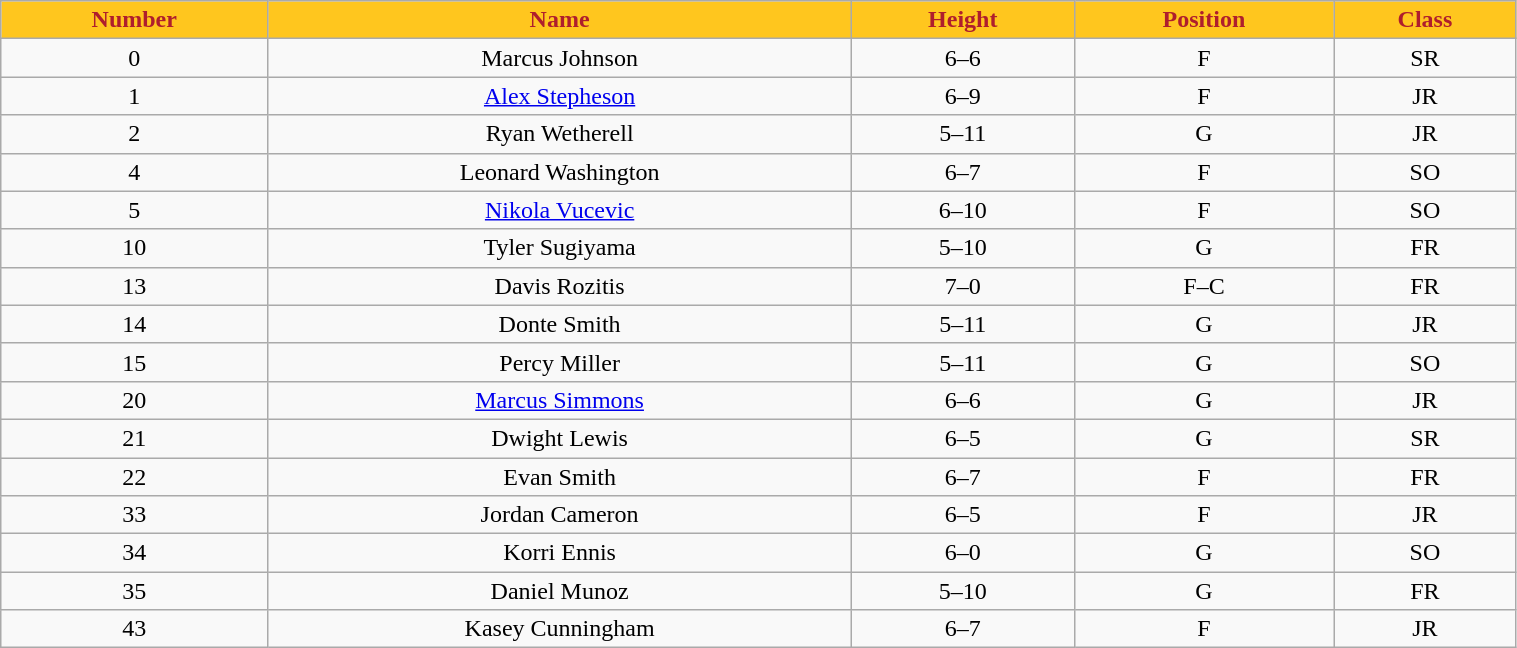<table class="wikitable" width="80%">
<tr align="center"  style=" background:#FFC61E;color:#AF1E2D;">
<td><strong>Number</strong></td>
<td><strong>Name</strong></td>
<td><strong>Height</strong></td>
<td><strong>Position</strong></td>
<td><strong>Class</strong></td>
</tr>
<tr align="center" bgcolor="">
<td>0</td>
<td>Marcus Johnson</td>
<td>6–6</td>
<td>F</td>
<td>SR</td>
</tr>
<tr align="center" bgcolor="">
<td>1</td>
<td><a href='#'>Alex Stepheson</a></td>
<td>6–9</td>
<td>F</td>
<td>JR</td>
</tr>
<tr align="center" bgcolor="">
<td>2</td>
<td>Ryan Wetherell</td>
<td>5–11</td>
<td>G</td>
<td>JR</td>
</tr>
<tr align="center" bgcolor="">
<td>4</td>
<td>Leonard Washington</td>
<td>6–7</td>
<td>F</td>
<td>SO</td>
</tr>
<tr align="center" bgcolor="">
<td>5</td>
<td><a href='#'>Nikola Vucevic</a></td>
<td>6–10</td>
<td>F</td>
<td>SO</td>
</tr>
<tr align="center" bgcolor="">
<td>10</td>
<td>Tyler Sugiyama</td>
<td>5–10</td>
<td>G</td>
<td>FR</td>
</tr>
<tr align="center" bgcolor="">
<td>13</td>
<td>Davis Rozitis</td>
<td>7–0</td>
<td>F–C</td>
<td>FR</td>
</tr>
<tr align="center" bgcolor="">
<td>14</td>
<td>Donte Smith</td>
<td>5–11</td>
<td>G</td>
<td>JR</td>
</tr>
<tr align="center" bgcolor="">
<td>15</td>
<td>Percy Miller</td>
<td>5–11</td>
<td>G</td>
<td>SO</td>
</tr>
<tr align="center" bgcolor="">
<td>20</td>
<td><a href='#'>Marcus Simmons</a></td>
<td>6–6</td>
<td>G</td>
<td>JR</td>
</tr>
<tr align="center" bgcolor="">
<td>21</td>
<td>Dwight Lewis</td>
<td>6–5</td>
<td>G</td>
<td>SR</td>
</tr>
<tr align="center" bgcolor="">
<td>22</td>
<td>Evan Smith</td>
<td>6–7</td>
<td>F</td>
<td>FR</td>
</tr>
<tr align="center" bgcolor="">
<td>33</td>
<td>Jordan Cameron</td>
<td>6–5</td>
<td>F</td>
<td>JR</td>
</tr>
<tr align="center" bgcolor="">
<td>34</td>
<td>Korri Ennis</td>
<td>6–0</td>
<td>G</td>
<td>SO</td>
</tr>
<tr align="center" bgcolor="">
<td>35</td>
<td>Daniel Munoz</td>
<td>5–10</td>
<td>G</td>
<td>FR</td>
</tr>
<tr align="center" bgcolor="">
<td>43</td>
<td>Kasey Cunningham</td>
<td>6–7</td>
<td>F</td>
<td>JR</td>
</tr>
</table>
